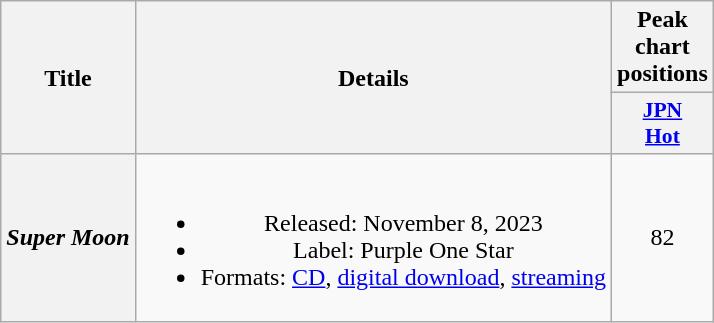<table class="wikitable plainrowheaders" style="text-align:center;">
<tr>
<th scope="col" rowspan="2">Title</th>
<th scope="col" rowspan="2">Details</th>
<th scope="col" colspan="1">Peak chart positions</th>
</tr>
<tr>
<th scope="col" style="width:3em;font-size:90%;"><a href='#'>JPN<br>Hot</a><br></th>
</tr>
<tr>
<th scope="row"><em>Super Moon</em></th>
<td><br><ul><li>Released: November 8, 2023</li><li>Label: Purple One Star</li><li>Formats: <a href='#'>CD</a>, <a href='#'>digital download</a>, <a href='#'>streaming</a></li></ul></td>
<td>82</td>
</tr>
</table>
